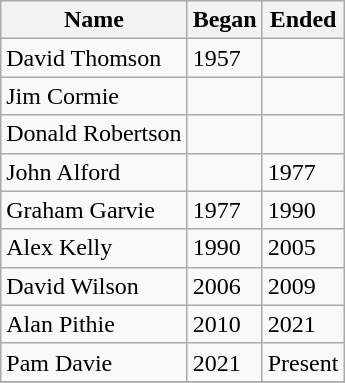<table class="wikitable">
<tr>
<th>Name</th>
<th>Began</th>
<th>Ended</th>
</tr>
<tr>
<td>David Thomson</td>
<td>1957</td>
<td></td>
</tr>
<tr>
<td>Jim Cormie</td>
<td></td>
<td></td>
</tr>
<tr>
<td>Donald Robertson</td>
<td></td>
<td></td>
</tr>
<tr>
<td>John Alford</td>
<td></td>
<td>1977</td>
</tr>
<tr>
<td>Graham Garvie</td>
<td>1977</td>
<td>1990</td>
</tr>
<tr>
<td>Alex Kelly</td>
<td>1990</td>
<td>2005</td>
</tr>
<tr>
<td>David Wilson</td>
<td>2006</td>
<td>2009</td>
</tr>
<tr>
<td>Alan Pithie</td>
<td>2010</td>
<td>2021</td>
</tr>
<tr>
<td>Pam Davie</td>
<td>2021</td>
<td>Present</td>
</tr>
<tr>
</tr>
</table>
